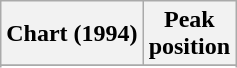<table class="wikitable sortable plainrowheaders" style="text-align:center">
<tr>
<th scope="col">Chart (1994)</th>
<th scope="col">Peak<br>position</th>
</tr>
<tr>
</tr>
<tr>
</tr>
</table>
